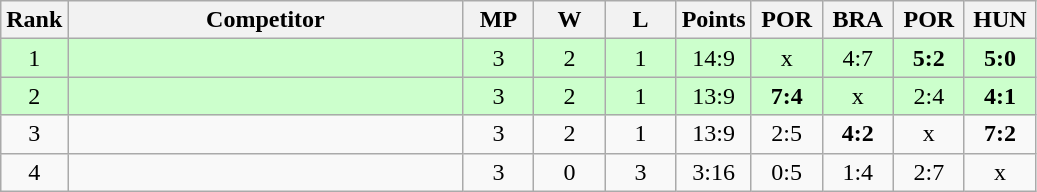<table class="wikitable" style="text-align:center">
<tr>
<th>Rank</th>
<th style="width:16em">Competitor</th>
<th style="width:2.5em">MP</th>
<th style="width:2.5em">W</th>
<th style="width:2.5em">L</th>
<th>Points</th>
<th style="width:2.5em">POR</th>
<th style="width:2.5em">BRA</th>
<th style="width:2.5em">POR</th>
<th style="width:2.5em">HUN</th>
</tr>
<tr style="background:#cfc;">
<td>1</td>
<td style="text-align:left"></td>
<td>3</td>
<td>2</td>
<td>1</td>
<td>14:9</td>
<td>x</td>
<td>4:7</td>
<td><strong>5:2</strong></td>
<td><strong>5:0</strong></td>
</tr>
<tr style="background:#cfc;">
<td>2</td>
<td style="text-align:left"></td>
<td>3</td>
<td>2</td>
<td>1</td>
<td>13:9</td>
<td><strong>7:4</strong></td>
<td>x</td>
<td>2:4</td>
<td><strong>4:1</strong></td>
</tr>
<tr>
<td>3</td>
<td style="text-align:left"></td>
<td>3</td>
<td>2</td>
<td>1</td>
<td>13:9</td>
<td>2:5</td>
<td><strong>4:2</strong></td>
<td>x</td>
<td><strong>7:2</strong></td>
</tr>
<tr>
<td>4</td>
<td style="text-align:left"></td>
<td>3</td>
<td>0</td>
<td>3</td>
<td>3:16</td>
<td>0:5</td>
<td>1:4</td>
<td>2:7</td>
<td>x</td>
</tr>
</table>
